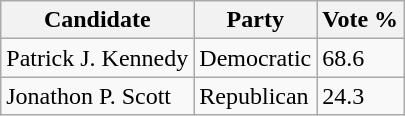<table class="wikitable">
<tr>
<th>Candidate</th>
<th>Party</th>
<th>Vote %</th>
</tr>
<tr>
<td>Patrick J. Kennedy</td>
<td>Democratic</td>
<td>68.6</td>
</tr>
<tr>
<td>Jonathon P. Scott</td>
<td>Republican</td>
<td>24.3</td>
</tr>
</table>
